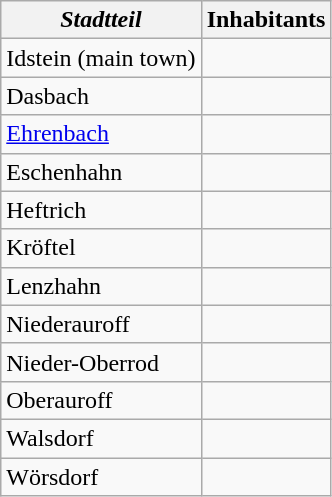<table class="wikitable sortable">
<tr>
<th><em>Stadtteil</em></th>
<th>Inhabitants</th>
</tr>
<tr>
<td>Idstein (main town)</td>
<td></td>
</tr>
<tr>
<td>Dasbach</td>
<td></td>
</tr>
<tr>
<td><a href='#'>Ehrenbach</a></td>
<td></td>
</tr>
<tr>
<td>Eschenhahn</td>
<td></td>
</tr>
<tr>
<td>Heftrich</td>
<td></td>
</tr>
<tr>
<td>Kröftel</td>
<td></td>
</tr>
<tr>
<td>Lenzhahn</td>
<td></td>
</tr>
<tr>
<td>Niederauroff</td>
<td></td>
</tr>
<tr>
<td>Nieder-Oberrod</td>
<td></td>
</tr>
<tr>
<td>Oberauroff</td>
<td></td>
</tr>
<tr>
<td>Walsdorf</td>
<td></td>
</tr>
<tr>
<td>Wörsdorf</td>
<td></td>
</tr>
</table>
